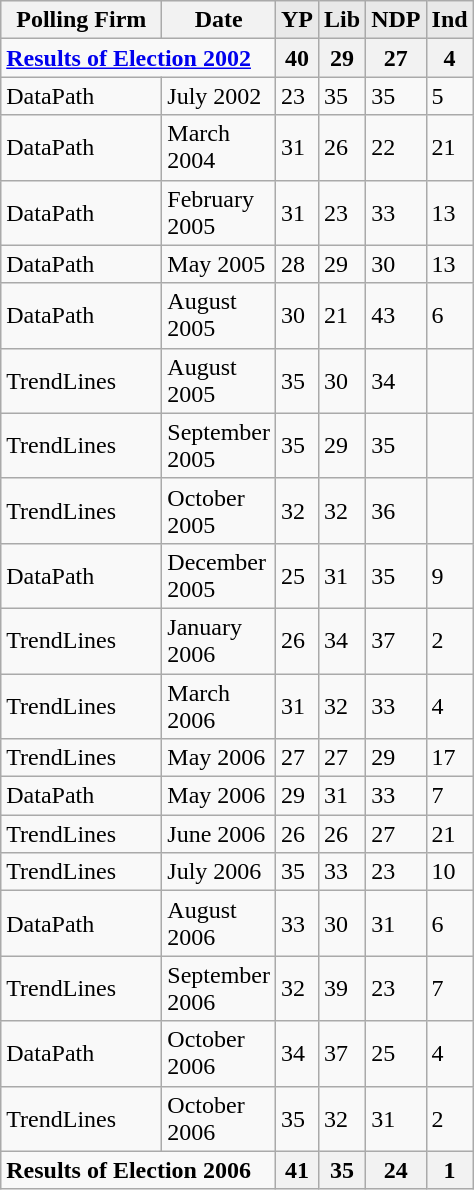<table class="wikitable">
<tr style="background:#e9e9e9;">
<th width=100>Polling Firm</th>
<th width=60>Date</th>
<td><strong>YP</strong></td>
<td><strong>Lib</strong></td>
<td><strong>NDP</strong></td>
<td><strong>Ind</strong></td>
</tr>
<tr>
<td colspan="2" style="text-align:left;"><strong><a href='#'>Results of Election 2002</a></strong></td>
<th>40</th>
<th>29</th>
<th>27</th>
<th>4</th>
</tr>
<tr>
<td>DataPath</td>
<td>July 2002</td>
<td>23</td>
<td>35</td>
<td>35</td>
<td>5</td>
</tr>
<tr>
<td>DataPath</td>
<td>March 2004</td>
<td>31</td>
<td>26</td>
<td>22</td>
<td>21</td>
</tr>
<tr>
<td>DataPath</td>
<td>February 2005</td>
<td>31</td>
<td>23</td>
<td>33</td>
<td>13</td>
</tr>
<tr>
<td>DataPath</td>
<td>May 2005</td>
<td>28</td>
<td>29</td>
<td>30</td>
<td>13</td>
</tr>
<tr>
<td>DataPath</td>
<td>August 2005</td>
<td>30</td>
<td>21</td>
<td>43</td>
<td>6</td>
</tr>
<tr>
<td>TrendLines</td>
<td>August 2005</td>
<td>35</td>
<td>30</td>
<td>34</td>
<td></td>
</tr>
<tr>
<td>TrendLines</td>
<td>September 2005</td>
<td>35</td>
<td>29</td>
<td>35</td>
<td></td>
</tr>
<tr>
<td>TrendLines</td>
<td>October 2005</td>
<td>32</td>
<td>32</td>
<td>36</td>
<td></td>
</tr>
<tr>
<td>DataPath</td>
<td>December 2005</td>
<td>25</td>
<td>31</td>
<td>35</td>
<td>9</td>
</tr>
<tr>
<td>TrendLines</td>
<td>January 2006</td>
<td>26</td>
<td>34</td>
<td>37</td>
<td>2</td>
</tr>
<tr>
<td>TrendLines</td>
<td>March 2006</td>
<td>31</td>
<td>32</td>
<td>33</td>
<td>4</td>
</tr>
<tr>
<td>TrendLines</td>
<td>May 2006</td>
<td>27</td>
<td>27</td>
<td>29</td>
<td>17</td>
</tr>
<tr>
<td>DataPath</td>
<td>May 2006</td>
<td>29</td>
<td>31</td>
<td>33</td>
<td>7</td>
</tr>
<tr>
<td>TrendLines</td>
<td>June 2006</td>
<td>26</td>
<td>26</td>
<td>27</td>
<td>21</td>
</tr>
<tr>
<td>TrendLines</td>
<td>July 2006</td>
<td>35</td>
<td>33</td>
<td>23</td>
<td>10</td>
</tr>
<tr>
<td>DataPath</td>
<td>August 2006</td>
<td>33</td>
<td>30</td>
<td>31</td>
<td>6</td>
</tr>
<tr>
<td>TrendLines</td>
<td>September 2006</td>
<td>32</td>
<td>39</td>
<td>23</td>
<td>7</td>
</tr>
<tr>
<td>DataPath</td>
<td>October 2006</td>
<td>34</td>
<td>37</td>
<td>25</td>
<td>4</td>
</tr>
<tr>
<td>TrendLines</td>
<td>October 2006</td>
<td>35</td>
<td>32</td>
<td>31</td>
<td>2</td>
</tr>
<tr>
<td colspan="2" style="text-align:left;"><strong>Results of Election 2006</strong></td>
<th>41</th>
<th>35</th>
<th>24</th>
<th>1</th>
</tr>
</table>
